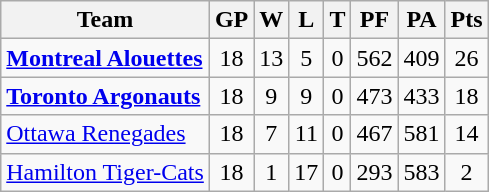<table class="wikitable">
<tr>
<th>Team</th>
<th>GP</th>
<th>W</th>
<th>L</th>
<th>T</th>
<th>PF</th>
<th>PA</th>
<th>Pts</th>
</tr>
<tr align="center">
<td align="left"><strong><a href='#'>Montreal Alouettes</a></strong></td>
<td>18</td>
<td>13</td>
<td>5</td>
<td>0</td>
<td>562</td>
<td>409</td>
<td>26</td>
</tr>
<tr align="center">
<td align="left"><strong><a href='#'>Toronto Argonauts</a></strong></td>
<td>18</td>
<td>9</td>
<td>9</td>
<td>0</td>
<td>473</td>
<td>433</td>
<td>18</td>
</tr>
<tr align="center">
<td align="left"><a href='#'>Ottawa Renegades</a></td>
<td>18</td>
<td>7</td>
<td>11</td>
<td>0</td>
<td>467</td>
<td>581</td>
<td>14</td>
</tr>
<tr align="center">
<td align="left"><a href='#'>Hamilton Tiger-Cats</a></td>
<td>18</td>
<td>1</td>
<td>17</td>
<td>0</td>
<td>293</td>
<td>583</td>
<td>2</td>
</tr>
</table>
